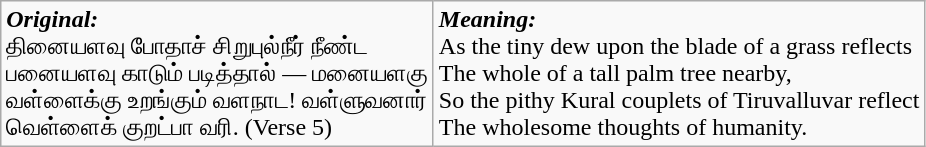<table class="wikitable" style="font-size: 100%">
<tr>
<td><strong><em>Original:</em></strong><br>தினையளவு போதாச் சிறுபுல்நீர் நீண்ட<br>பனையளவு காடும் படித்தால் — மனையளகு<br>வள்ளைக்கு உறங்கும் வளநாட! வள்ளுவனார்<br>வெள்ளைக் குறட்பா வரி. (Verse 5)</td>
<td><strong><em>Meaning:</em></strong><br>As the tiny dew upon the blade of a grass reflects<br>The whole of a tall palm tree nearby,<br>So the pithy Kural couplets of Tiruvalluvar reflect<br>The wholesome thoughts of humanity.</td>
</tr>
</table>
